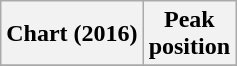<table class="wikitable sortable plainrowheaders" style="text-align:center">
<tr>
<th scope="col">Chart (2016)</th>
<th scope="col">Peak<br>position</th>
</tr>
<tr>
</tr>
</table>
